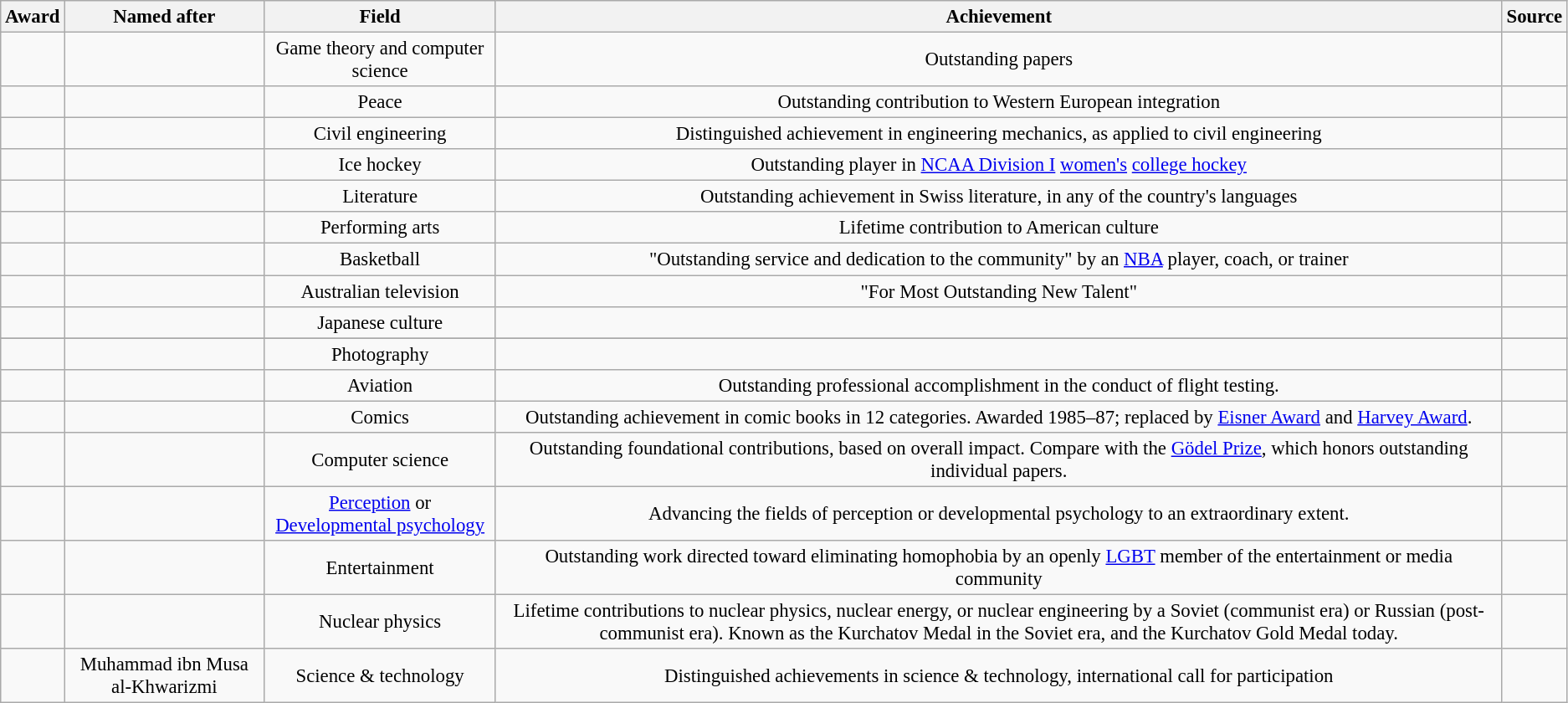<table class="wikitable sortable" style="text-align:center; font-size:95%">
<tr>
<th>Award</th>
<th>Named after</th>
<th>Field</th>
<th>Achievement</th>
<th>Source</th>
</tr>
<tr>
<td align="left"></td>
<td></td>
<td>Game theory and computer science</td>
<td>Outstanding papers</td>
<td></td>
</tr>
<tr>
<td align="left"></td>
<td></td>
<td>Peace</td>
<td>Outstanding contribution to Western European integration</td>
<td></td>
</tr>
<tr>
<td align="left"></td>
<td></td>
<td>Civil engineering</td>
<td>Distinguished achievement in engineering mechanics, as applied to civil engineering</td>
<td></td>
</tr>
<tr>
<td align="left"></td>
<td></td>
<td>Ice hockey</td>
<td>Outstanding player in <a href='#'>NCAA Division I</a> <a href='#'>women's</a> <a href='#'>college hockey</a></td>
<td></td>
</tr>
<tr>
<td align="left"></td>
<td></td>
<td>Literature</td>
<td>Outstanding achievement in Swiss literature, in any of the country's languages</td>
<td></td>
</tr>
<tr>
<td align="left"></td>
<td></td>
<td>Performing arts</td>
<td>Lifetime contribution to American culture</td>
<td></td>
</tr>
<tr>
<td align="left"></td>
<td></td>
<td>Basketball</td>
<td>"Outstanding service and dedication to the community" by an <a href='#'>NBA</a> player, coach, or trainer</td>
<td></td>
</tr>
<tr>
<td align="left"></td>
<td></td>
<td>Australian television</td>
<td>"For Most Outstanding New Talent"</td>
<td></td>
</tr>
<tr>
<td align="left"></td>
<td></td>
<td>Japanese culture</td>
<td></td>
<td></td>
</tr>
<tr>
</tr>
<tr>
<td align="left"></td>
<td></td>
<td>Photography</td>
<td></td>
<td></td>
</tr>
<tr>
<td align="left"></td>
<td></td>
<td>Aviation</td>
<td>Outstanding professional accomplishment in the conduct of flight testing.</td>
<td></td>
</tr>
<tr>
<td align="left"></td>
<td></td>
<td>Comics</td>
<td>Outstanding achievement in comic books in 12 categories. Awarded 1985–87; replaced by <a href='#'>Eisner Award</a> and <a href='#'>Harvey Award</a>.</td>
<td></td>
</tr>
<tr>
<td align="left"></td>
<td></td>
<td>Computer science</td>
<td>Outstanding foundational contributions, based on overall impact. Compare with the <a href='#'>Gödel Prize</a>, which honors outstanding individual papers.</td>
<td></td>
</tr>
<tr>
<td align="left"></td>
<td></td>
<td><a href='#'>Perception</a> or <a href='#'>Developmental psychology</a></td>
<td>Advancing the fields of perception or developmental psychology to an extraordinary extent.</td>
<td></td>
</tr>
<tr>
<td align="left"></td>
<td></td>
<td>Entertainment</td>
<td>Outstanding work directed toward eliminating homophobia by an openly <a href='#'>LGBT</a> member of the entertainment or media community</td>
<td></td>
</tr>
<tr>
<td align="left"></td>
<td></td>
<td>Nuclear physics</td>
<td>Lifetime contributions to nuclear physics, nuclear energy, or nuclear engineering by a Soviet (communist era) or Russian (post-communist era). Known as the Kurchatov Medal in the Soviet era, and the Kurchatov Gold Medal today.</td>
<td></td>
</tr>
<tr>
<td align="left"></td>
<td>Muhammad ibn Musa al-Khwarizmi</td>
<td>Science & technology</td>
<td>Distinguished achievements in science & technology, international call for participation</td>
<td></td>
</tr>
</table>
